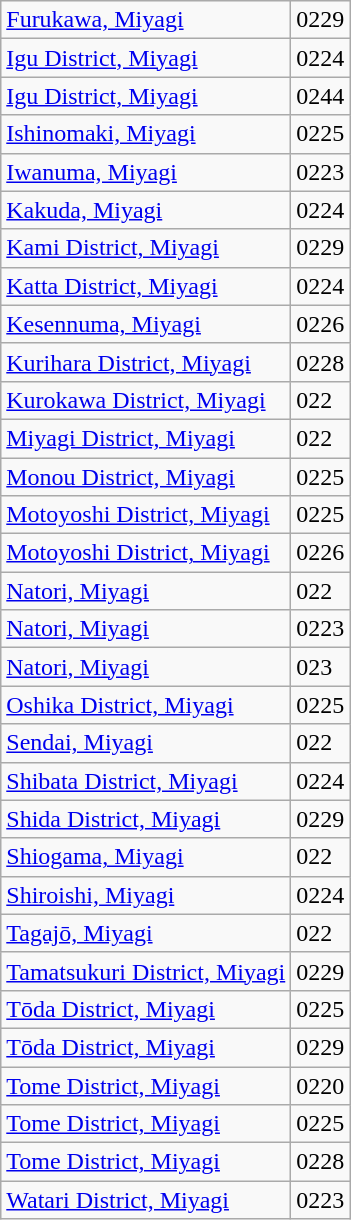<table class="wikitable">
<tr>
<td><a href='#'>Furukawa, Miyagi</a></td>
<td>0229</td>
</tr>
<tr>
<td><a href='#'>Igu District, Miyagi</a></td>
<td>0224</td>
</tr>
<tr>
<td><a href='#'>Igu District, Miyagi</a></td>
<td>0244</td>
</tr>
<tr>
<td><a href='#'>Ishinomaki, Miyagi</a></td>
<td>0225</td>
</tr>
<tr>
<td><a href='#'>Iwanuma, Miyagi</a></td>
<td>0223</td>
</tr>
<tr>
<td><a href='#'>Kakuda, Miyagi</a></td>
<td>0224</td>
</tr>
<tr>
<td><a href='#'>Kami District, Miyagi</a></td>
<td>0229</td>
</tr>
<tr>
<td><a href='#'>Katta District, Miyagi</a></td>
<td>0224</td>
</tr>
<tr>
<td><a href='#'>Kesennuma, Miyagi</a></td>
<td>0226</td>
</tr>
<tr>
<td><a href='#'>Kurihara District, Miyagi</a></td>
<td>0228</td>
</tr>
<tr>
<td><a href='#'>Kurokawa District, Miyagi</a></td>
<td>022</td>
</tr>
<tr>
<td><a href='#'>Miyagi District, Miyagi</a></td>
<td>022</td>
</tr>
<tr>
<td><a href='#'>Monou District, Miyagi</a></td>
<td>0225</td>
</tr>
<tr>
<td><a href='#'>Motoyoshi District, Miyagi</a></td>
<td>0225</td>
</tr>
<tr>
<td><a href='#'>Motoyoshi District, Miyagi</a></td>
<td>0226</td>
</tr>
<tr>
<td><a href='#'>Natori, Miyagi</a></td>
<td>022</td>
</tr>
<tr>
<td><a href='#'>Natori, Miyagi</a></td>
<td>0223</td>
</tr>
<tr>
<td><a href='#'>Natori, Miyagi</a></td>
<td>023</td>
</tr>
<tr>
<td><a href='#'>Oshika District, Miyagi</a></td>
<td>0225</td>
</tr>
<tr>
<td><a href='#'>Sendai, Miyagi</a></td>
<td>022</td>
</tr>
<tr>
<td><a href='#'>Shibata District, Miyagi</a></td>
<td>0224</td>
</tr>
<tr>
<td><a href='#'>Shida District, Miyagi</a></td>
<td>0229</td>
</tr>
<tr>
<td><a href='#'>Shiogama, Miyagi</a></td>
<td>022</td>
</tr>
<tr>
<td><a href='#'>Shiroishi, Miyagi</a></td>
<td>0224</td>
</tr>
<tr>
<td><a href='#'>Tagajō, Miyagi</a></td>
<td>022</td>
</tr>
<tr>
<td><a href='#'>Tamatsukuri District, Miyagi</a></td>
<td>0229</td>
</tr>
<tr>
<td><a href='#'>Tōda District, Miyagi</a></td>
<td>0225</td>
</tr>
<tr>
<td><a href='#'>Tōda District, Miyagi</a></td>
<td>0229</td>
</tr>
<tr>
<td><a href='#'>Tome District, Miyagi</a></td>
<td>0220</td>
</tr>
<tr>
<td><a href='#'>Tome District, Miyagi</a></td>
<td>0225</td>
</tr>
<tr>
<td><a href='#'>Tome District, Miyagi</a></td>
<td>0228</td>
</tr>
<tr>
<td><a href='#'>Watari District, Miyagi</a></td>
<td>0223</td>
</tr>
</table>
